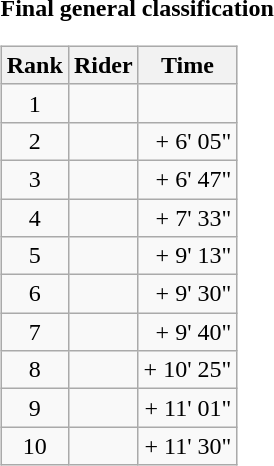<table>
<tr>
<td><strong>Final general classification</strong><br><table class="wikitable">
<tr>
<th scope="col">Rank</th>
<th scope="col">Rider</th>
<th scope="col">Time</th>
</tr>
<tr>
<td style="text-align:center;">1</td>
<td></td>
<td style="text-align:right;"></td>
</tr>
<tr>
<td style="text-align:center;">2</td>
<td></td>
<td style="text-align:right;">+ 6' 05"</td>
</tr>
<tr>
<td style="text-align:center;">3</td>
<td></td>
<td style="text-align:right;">+ 6' 47"</td>
</tr>
<tr>
<td style="text-align:center;">4</td>
<td></td>
<td style="text-align:right;">+ 7' 33"</td>
</tr>
<tr>
<td style="text-align:center;">5</td>
<td></td>
<td style="text-align:right;">+ 9' 13"</td>
</tr>
<tr>
<td style="text-align:center;">6</td>
<td></td>
<td style="text-align:right;">+ 9' 30"</td>
</tr>
<tr>
<td style="text-align:center;">7</td>
<td></td>
<td style="text-align:right;">+ 9' 40"</td>
</tr>
<tr>
<td style="text-align:center;">8</td>
<td></td>
<td style="text-align:right;">+ 10' 25"</td>
</tr>
<tr>
<td style="text-align:center;">9</td>
<td></td>
<td style="text-align:right;">+ 11' 01"</td>
</tr>
<tr>
<td style="text-align:center;">10</td>
<td></td>
<td style="text-align:right;">+ 11' 30"</td>
</tr>
</table>
</td>
</tr>
</table>
